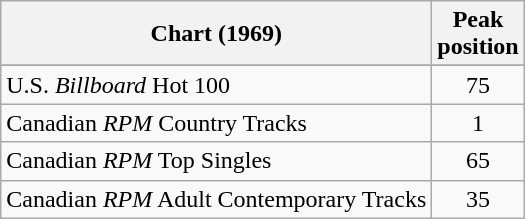<table class="wikitable sortable">
<tr>
<th align="left">Chart (1969)</th>
<th align="center">Peak<br>position</th>
</tr>
<tr>
</tr>
<tr>
<td align="left">U.S. <em>Billboard</em> Hot 100</td>
<td align="center">75</td>
</tr>
<tr>
<td align="left">Canadian <em>RPM</em> Country Tracks</td>
<td align="center">1</td>
</tr>
<tr>
<td align="left">Canadian <em>RPM</em> Top Singles</td>
<td align="center">65</td>
</tr>
<tr>
<td align="left">Canadian <em>RPM</em> Adult Contemporary Tracks</td>
<td align="center">35</td>
</tr>
</table>
